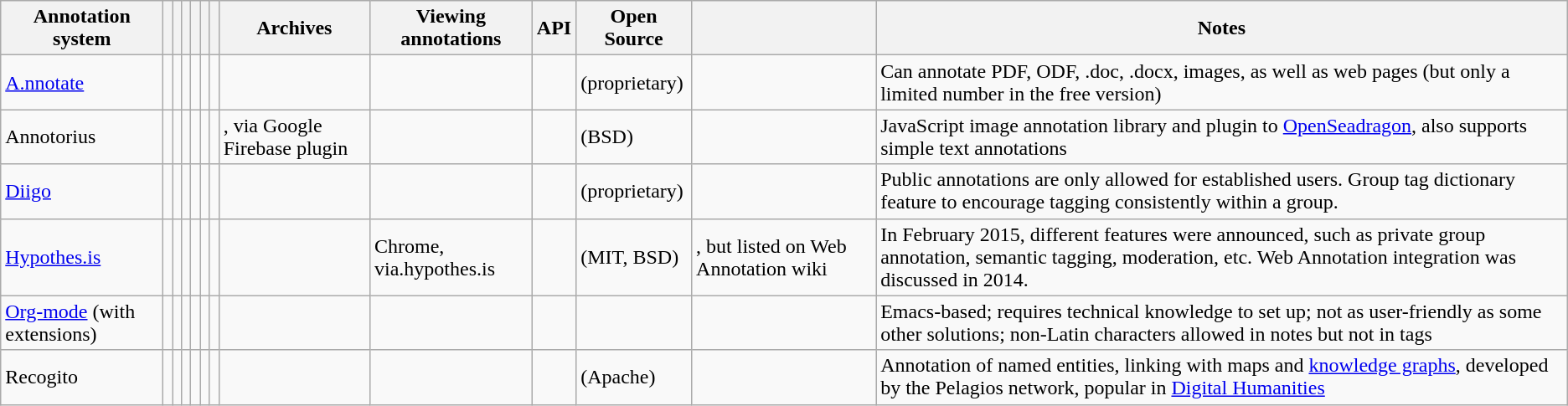<table class="wikitable sortable sort-under">
<tr>
<th>Annotation system</th>
<th></th>
<th></th>
<th></th>
<th></th>
<th></th>
<th></th>
<th>Archives</th>
<th>Viewing annotations</th>
<th>API</th>
<th>Open Source</th>
<th></th>
<th>Notes</th>
</tr>
<tr>
<td><a href='#'>A.nnotate</a></td>
<td></td>
<td></td>
<td></td>
<td></td>
<td></td>
<td></td>
<td></td>
<td></td>
<td></td>
<td> (proprietary)</td>
<td></td>
<td>Can annotate PDF, ODF, .doc, .docx, images, as well as web pages (but only a limited number in the free version)</td>
</tr>
<tr>
<td>Annotorius</td>
<td></td>
<td></td>
<td></td>
<td></td>
<td></td>
<td></td>
<td>, via Google Firebase plugin</td>
<td></td>
<td></td>
<td> (BSD)</td>
<td></td>
<td>JavaScript image annotation library and plugin to <a href='#'>OpenSeadragon</a>, also supports simple text annotations</td>
</tr>
<tr>
<td><a href='#'>Diigo</a></td>
<td></td>
<td></td>
<td></td>
<td></td>
<td></td>
<td></td>
<td></td>
<td></td>
<td></td>
<td> (proprietary)</td>
<td></td>
<td>Public annotations are only allowed for established users. Group tag dictionary feature to encourage tagging consistently within a group.</td>
</tr>
<tr>
<td><a href='#'>Hypothes.is</a></td>
<td></td>
<td></td>
<td></td>
<td></td>
<td></td>
<td></td>
<td></td>
<td>Chrome, via.hypothes.is</td>
<td></td>
<td> (MIT, BSD)</td>
<td>, but listed on Web Annotation wiki</td>
<td>In February 2015, different features were announced, such as private group annotation, semantic tagging, moderation, etc. Web Annotation integration was discussed in 2014.</td>
</tr>
<tr>
<td><a href='#'>Org-mode</a> (with extensions)</td>
<td></td>
<td></td>
<td></td>
<td></td>
<td></td>
<td></td>
<td></td>
<td></td>
<td></td>
<td></td>
<td></td>
<td>Emacs-based; requires technical knowledge to set up; not as user-friendly as some other solutions; non-Latin characters allowed in notes but not in tags</td>
</tr>
<tr>
<td>Recogito</td>
<td></td>
<td></td>
<td></td>
<td></td>
<td></td>
<td></td>
<td></td>
<td></td>
<td></td>
<td> (Apache)</td>
<td></td>
<td>Annotation of named entities, linking with maps and <a href='#'>knowledge graphs</a>, developed by the Pelagios network, popular in <a href='#'>Digital Humanities</a></td>
</tr>
</table>
